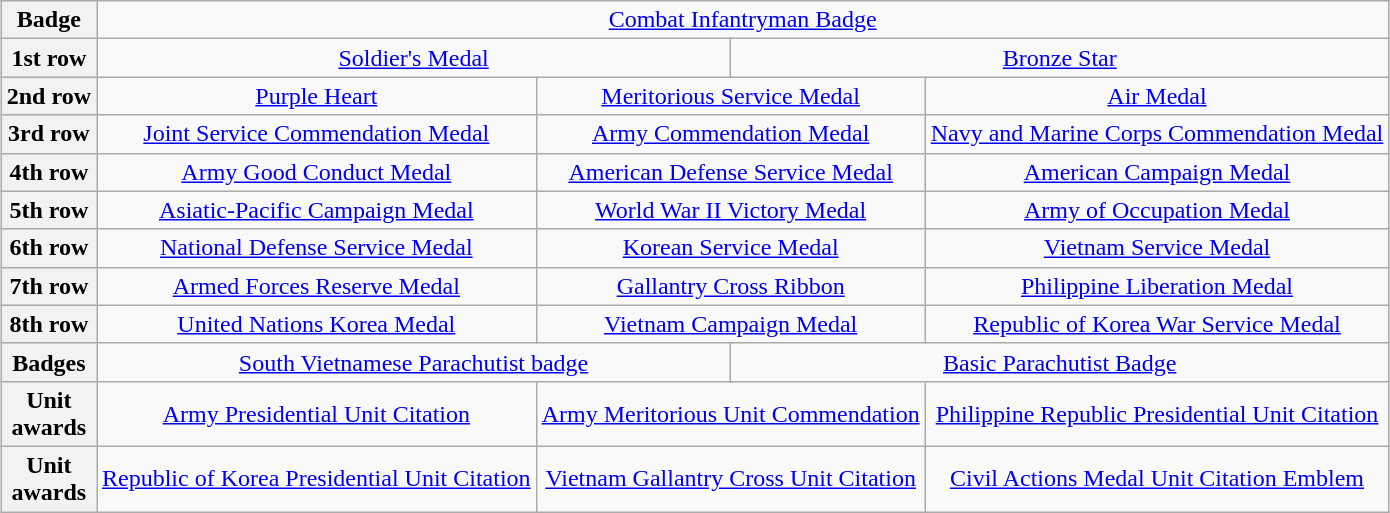<table class="wikitable" style="margin:1em auto; text-align:center;">
<tr>
<th>Badge</th>
<td colspan="12"><a href='#'>Combat Infantryman Badge</a> <br></td>
</tr>
<tr>
<th>1st row</th>
<td colspan="6"><a href='#'>Soldier's Medal</a></td>
<td colspan="6"><a href='#'>Bronze Star</a> <br></td>
</tr>
<tr>
<th>2nd row</th>
<td colspan="4"><a href='#'>Purple Heart</a> <br></td>
<td colspan="4"><a href='#'>Meritorious Service Medal</a></td>
<td colspan="4"><a href='#'>Air Medal</a></td>
</tr>
<tr>
<th>3rd row</th>
<td colspan="4"><a href='#'>Joint Service Commendation Medal</a></td>
<td colspan="4"><a href='#'>Army Commendation Medal</a> <br></td>
<td colspan="4"><a href='#'>Navy and Marine Corps Commendation Medal</a> <br></td>
</tr>
<tr>
<th>4th row</th>
<td colspan="4"><a href='#'>Army Good Conduct Medal</a></td>
<td colspan="4"><a href='#'>American Defense Service Medal</a></td>
<td colspan="4"><a href='#'>American Campaign Medal</a></td>
</tr>
<tr>
<th>5th row</th>
<td colspan="4"><a href='#'>Asiatic-Pacific Campaign Medal</a> <br></td>
<td colspan="4"><a href='#'>World War II Victory Medal</a></td>
<td colspan="4"><a href='#'>Army of Occupation Medal</a> <br></td>
</tr>
<tr>
<th>6th row</th>
<td colspan="4"><a href='#'>National Defense Service Medal</a> <br></td>
<td colspan="4"><a href='#'>Korean Service Medal</a> <br></td>
<td colspan="4"><a href='#'>Vietnam Service Medal</a> <br></td>
</tr>
<tr>
<th>7th row</th>
<td colspan="4"><a href='#'>Armed Forces Reserve Medal</a> <br></td>
<td colspan="4"><a href='#'>Gallantry Cross Ribbon</a> <br></td>
<td colspan="4"><a href='#'>Philippine Liberation Medal</a> <br></td>
</tr>
<tr>
<th>8th row</th>
<td colspan="4"><a href='#'>United Nations Korea Medal</a></td>
<td colspan="4"><a href='#'>Vietnam Campaign Medal</a> <br></td>
<td colspan="4"><a href='#'>Republic of Korea War Service Medal</a></td>
</tr>
<tr>
<th>Badges</th>
<td colspan="6"><a href='#'>South Vietnamese Parachutist badge</a></td>
<td colspan="6"><a href='#'>Basic Parachutist Badge</a></td>
</tr>
<tr>
<th>Unit <br>awards</th>
<td colspan="4"><a href='#'>Army Presidential Unit Citation</a></td>
<td colspan="4"><a href='#'>Army Meritorious Unit Commendation</a></td>
<td colspan="4"><a href='#'>Philippine Republic Presidential Unit Citation</a></td>
</tr>
<tr>
<th>Unit <br>awards</th>
<td colspan="4"><a href='#'>Republic of Korea Presidential Unit Citation</a></td>
<td colspan="4"><a href='#'>Vietnam Gallantry Cross Unit Citation</a> <br></td>
<td colspan="4"><a href='#'>Civil Actions Medal Unit Citation Emblem</a> <br></td>
</tr>
</table>
